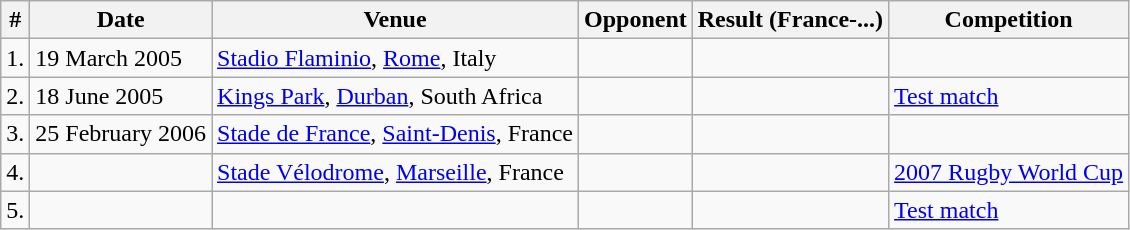<table class="wikitable sortable">
<tr>
<th>#</th>
<th>Date</th>
<th>Venue</th>
<th>Opponent</th>
<th>Result (France-...)</th>
<th>Competition</th>
</tr>
<tr>
<td>1.</td>
<td>19 March 2005</td>
<td><a href='#'>Stadio Flaminio</a>, <a href='#'>Rome</a>, Italy</td>
<td></td>
<td></td>
<td></td>
</tr>
<tr>
<td>2.</td>
<td>18 June 2005</td>
<td><a href='#'>Kings Park</a>, <a href='#'>Durban</a>, South Africa</td>
<td></td>
<td></td>
<td><a href='#'>Test match</a></td>
</tr>
<tr>
<td>3.</td>
<td>25 February 2006</td>
<td><a href='#'>Stade de France</a>, <a href='#'>Saint-Denis</a>, France</td>
<td></td>
<td></td>
<td></td>
</tr>
<tr>
<td>4.</td>
<td></td>
<td><a href='#'>Stade Vélodrome</a>, <a href='#'>Marseille</a>, France</td>
<td></td>
<td></td>
<td><a href='#'>2007 Rugby World Cup</a></td>
</tr>
<tr>
<td>5.</td>
<td></td>
<td></td>
<td></td>
<td></td>
<td><a href='#'>Test match</a></td>
</tr>
</table>
